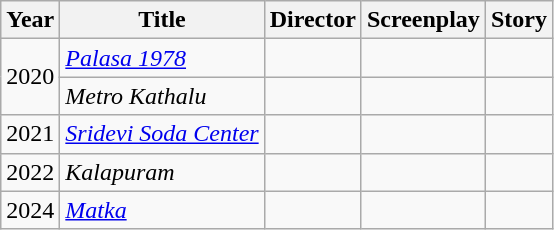<table class="wikitable">
<tr>
<th>Year</th>
<th>Title</th>
<th>Director</th>
<th>Screenplay</th>
<th>Story</th>
</tr>
<tr>
<td rowspan="2">2020</td>
<td><em><a href='#'>Palasa 1978</a></em></td>
<td></td>
<td></td>
<td></td>
</tr>
<tr>
<td><em>Metro Kathalu</em></td>
<td></td>
<td></td>
<td></td>
</tr>
<tr>
<td>2021</td>
<td><em><a href='#'>Sridevi Soda Center</a></em></td>
<td></td>
<td></td>
<td></td>
</tr>
<tr>
<td>2022</td>
<td><em>Kalapuram</em></td>
<td></td>
<td></td>
<td></td>
</tr>
<tr>
<td>2024</td>
<td><em><a href='#'>Matka</a></em></td>
<td></td>
<td></td>
<td></td>
</tr>
</table>
